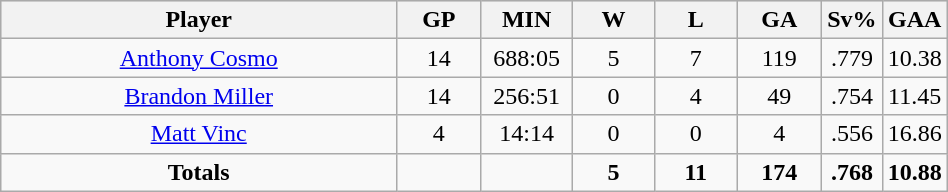<table class="wikitable sortable" width="50%">
<tr align="center"  bgcolor="#dddddd">
<th width="50%">Player</th>
<th width="10%">GP</th>
<th width="10%">MIN</th>
<th width="10%">W</th>
<th width="10%">L</th>
<th width="10%">GA</th>
<th width="10%">Sv%</th>
<th width="10%">GAA</th>
</tr>
<tr align=center>
<td><a href='#'>Anthony Cosmo</a></td>
<td>14</td>
<td>688:05</td>
<td>5</td>
<td>7</td>
<td>119</td>
<td>.779</td>
<td>10.38</td>
</tr>
<tr align=center>
<td><a href='#'>Brandon Miller</a></td>
<td>14</td>
<td>256:51</td>
<td>0</td>
<td>4</td>
<td>49</td>
<td>.754</td>
<td>11.45</td>
</tr>
<tr align=center>
<td><a href='#'>Matt Vinc</a></td>
<td>4</td>
<td>14:14</td>
<td>0</td>
<td>0</td>
<td>4</td>
<td>.556</td>
<td>16.86</td>
</tr>
<tr align=center>
<td><strong>Totals</strong></td>
<td></td>
<td></td>
<td><strong>5</strong></td>
<td><strong>11</strong></td>
<td><strong> 174</strong></td>
<td><strong> .768</strong></td>
<td><strong> 10.88</strong></td>
</tr>
</table>
